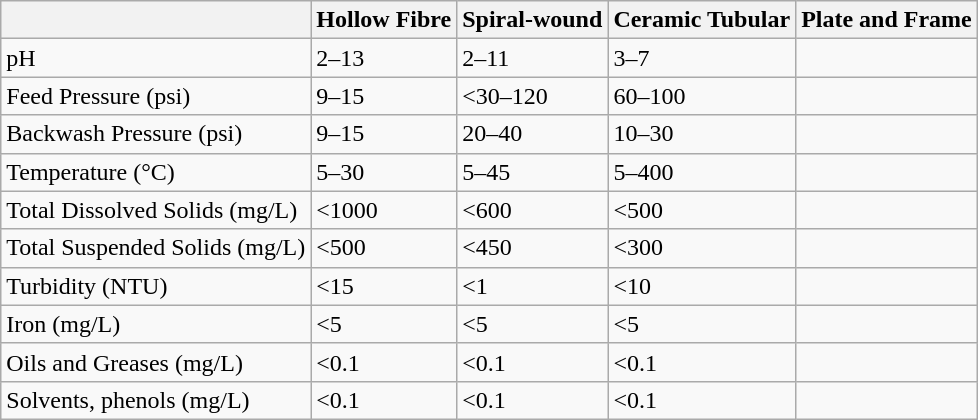<table class="wikitable">
<tr>
<th></th>
<th>Hollow Fibre</th>
<th>Spiral-wound</th>
<th>Ceramic Tubular</th>
<th>Plate and Frame</th>
</tr>
<tr>
<td>pH</td>
<td>2–13</td>
<td>2–11</td>
<td>3–7</td>
<td></td>
</tr>
<tr>
<td>Feed Pressure (psi)</td>
<td>9–15</td>
<td><30–120</td>
<td>60–100</td>
<td></td>
</tr>
<tr>
<td>Backwash Pressure (psi)</td>
<td>9–15</td>
<td>20–40</td>
<td>10–30</td>
<td></td>
</tr>
<tr>
<td>Temperature (°C)</td>
<td>5–30</td>
<td>5–45</td>
<td>5–400</td>
<td></td>
</tr>
<tr>
<td>Total Dissolved Solids (mg/L)</td>
<td><1000</td>
<td><600</td>
<td><500</td>
<td></td>
</tr>
<tr>
<td>Total Suspended Solids (mg/L)</td>
<td><500</td>
<td><450</td>
<td><300</td>
<td></td>
</tr>
<tr>
<td>Turbidity (NTU)</td>
<td><15</td>
<td><1</td>
<td><10</td>
<td></td>
</tr>
<tr>
<td>Iron (mg/L)</td>
<td><5</td>
<td><5</td>
<td><5</td>
<td></td>
</tr>
<tr>
<td>Oils and Greases (mg/L)</td>
<td><0.1</td>
<td><0.1</td>
<td><0.1</td>
<td></td>
</tr>
<tr>
<td>Solvents, phenols (mg/L)</td>
<td><0.1</td>
<td><0.1</td>
<td><0.1</td>
<td></td>
</tr>
</table>
